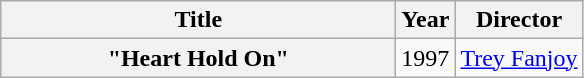<table class="wikitable plainrowheaders">
<tr>
<th style="width:16em;">Title</th>
<th>Year</th>
<th>Director</th>
</tr>
<tr>
<th scope="row">"Heart Hold On"</th>
<td>1997</td>
<td><a href='#'>Trey Fanjoy</a></td>
</tr>
</table>
